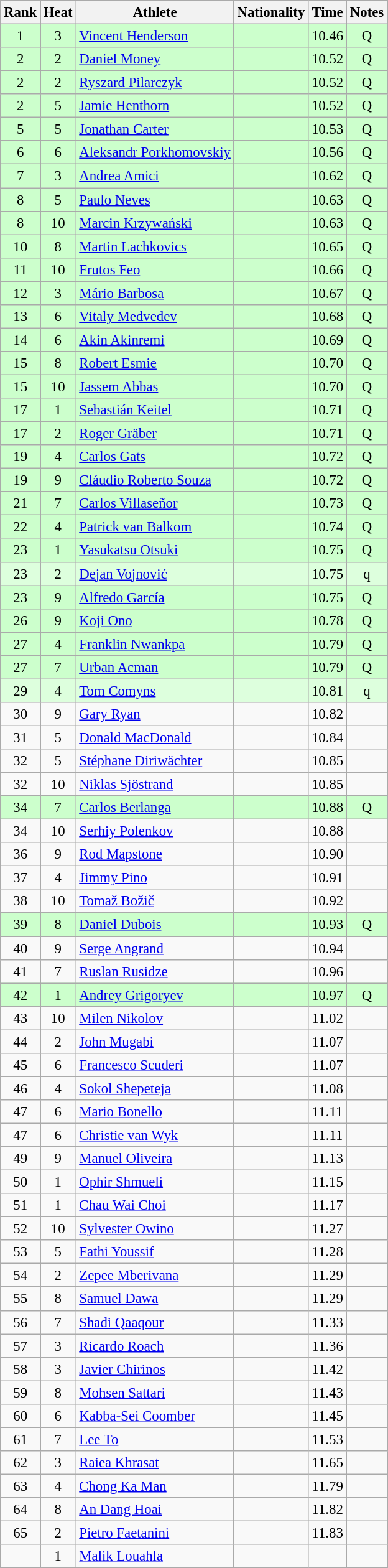<table class="wikitable sortable" style="text-align:center;font-size:95%">
<tr>
<th>Rank</th>
<th>Heat</th>
<th>Athlete</th>
<th>Nationality</th>
<th>Time</th>
<th>Notes</th>
</tr>
<tr bgcolor=ccffcc>
<td>1</td>
<td>3</td>
<td align="left"><a href='#'>Vincent Henderson</a></td>
<td align=left></td>
<td>10.46</td>
<td>Q</td>
</tr>
<tr bgcolor=ccffcc>
<td>2</td>
<td>2</td>
<td align="left"><a href='#'>Daniel Money</a></td>
<td align=left></td>
<td>10.52</td>
<td>Q</td>
</tr>
<tr bgcolor=ccffcc>
<td>2</td>
<td>2</td>
<td align="left"><a href='#'>Ryszard Pilarczyk</a></td>
<td align=left></td>
<td>10.52</td>
<td>Q</td>
</tr>
<tr bgcolor=ccffcc>
<td>2</td>
<td>5</td>
<td align="left"><a href='#'>Jamie Henthorn</a></td>
<td align=left></td>
<td>10.52</td>
<td>Q</td>
</tr>
<tr bgcolor=ccffcc>
<td>5</td>
<td>5</td>
<td align="left"><a href='#'>Jonathan Carter</a></td>
<td align=left></td>
<td>10.53</td>
<td>Q</td>
</tr>
<tr bgcolor=ccffcc>
<td>6</td>
<td>6</td>
<td align="left"><a href='#'>Aleksandr Porkhomovskiy</a></td>
<td align=left></td>
<td>10.56</td>
<td>Q</td>
</tr>
<tr bgcolor=ccffcc>
<td>7</td>
<td>3</td>
<td align="left"><a href='#'>Andrea Amici</a></td>
<td align=left></td>
<td>10.62</td>
<td>Q</td>
</tr>
<tr bgcolor=ccffcc>
<td>8</td>
<td>5</td>
<td align="left"><a href='#'>Paulo Neves</a></td>
<td align=left></td>
<td>10.63</td>
<td>Q</td>
</tr>
<tr bgcolor=ccffcc>
<td>8</td>
<td>10</td>
<td align="left"><a href='#'>Marcin Krzywański</a></td>
<td align=left></td>
<td>10.63</td>
<td>Q</td>
</tr>
<tr bgcolor=ccffcc>
<td>10</td>
<td>8</td>
<td align="left"><a href='#'>Martin Lachkovics</a></td>
<td align=left></td>
<td>10.65</td>
<td>Q</td>
</tr>
<tr bgcolor=ccffcc>
<td>11</td>
<td>10</td>
<td align="left"><a href='#'>Frutos Feo</a></td>
<td align=left></td>
<td>10.66</td>
<td>Q</td>
</tr>
<tr bgcolor=ccffcc>
<td>12</td>
<td>3</td>
<td align="left"><a href='#'>Mário Barbosa</a></td>
<td align="left"></td>
<td>10.67</td>
<td>Q</td>
</tr>
<tr bgcolor=ccffcc>
<td>13</td>
<td>6</td>
<td align="left"><a href='#'>Vitaly Medvedev</a></td>
<td align=left></td>
<td>10.68</td>
<td>Q</td>
</tr>
<tr bgcolor=ccffcc>
<td>14</td>
<td>6</td>
<td align="left"><a href='#'>Akin Akinremi</a></td>
<td align=left></td>
<td>10.69</td>
<td>Q</td>
</tr>
<tr bgcolor=ccffcc>
<td>15</td>
<td>8</td>
<td align="left"><a href='#'>Robert Esmie</a></td>
<td align=left></td>
<td>10.70</td>
<td>Q</td>
</tr>
<tr bgcolor=ccffcc>
<td>15</td>
<td>10</td>
<td align="left"><a href='#'>Jassem Abbas</a></td>
<td align=left></td>
<td>10.70</td>
<td>Q</td>
</tr>
<tr bgcolor=ccffcc>
<td>17</td>
<td>1</td>
<td align="left"><a href='#'>Sebastián Keitel</a></td>
<td align=left></td>
<td>10.71</td>
<td>Q</td>
</tr>
<tr bgcolor=ccffcc>
<td>17</td>
<td>2</td>
<td align="left"><a href='#'>Roger Gräber</a></td>
<td align=left></td>
<td>10.71</td>
<td>Q</td>
</tr>
<tr bgcolor=ccffcc>
<td>19</td>
<td>4</td>
<td align="left"><a href='#'>Carlos Gats</a></td>
<td align=left></td>
<td>10.72</td>
<td>Q</td>
</tr>
<tr bgcolor=ccffcc>
<td>19</td>
<td>9</td>
<td align="left"><a href='#'>Cláudio Roberto Souza</a></td>
<td align=left></td>
<td>10.72</td>
<td>Q</td>
</tr>
<tr bgcolor=ccffcc>
<td>21</td>
<td>7</td>
<td align="left"><a href='#'>Carlos Villaseñor</a></td>
<td align=left></td>
<td>10.73</td>
<td>Q</td>
</tr>
<tr bgcolor=ccffcc>
<td>22</td>
<td>4</td>
<td align="left"><a href='#'>Patrick van Balkom</a></td>
<td align=left></td>
<td>10.74</td>
<td>Q</td>
</tr>
<tr bgcolor=ccffcc>
<td>23</td>
<td>1</td>
<td align="left"><a href='#'>Yasukatsu Otsuki</a></td>
<td align=left></td>
<td>10.75</td>
<td>Q</td>
</tr>
<tr bgcolor=ddffdd>
<td>23</td>
<td>2</td>
<td align="left"><a href='#'>Dejan Vojnović</a></td>
<td align=left></td>
<td>10.75</td>
<td>q</td>
</tr>
<tr bgcolor=ccffcc>
<td>23</td>
<td>9</td>
<td align="left"><a href='#'>Alfredo García</a></td>
<td align=left></td>
<td>10.75</td>
<td>Q</td>
</tr>
<tr bgcolor=ccffcc>
<td>26</td>
<td>9</td>
<td align="left"><a href='#'>Koji Ono</a></td>
<td align=left></td>
<td>10.78</td>
<td>Q</td>
</tr>
<tr bgcolor=ccffcc>
<td>27</td>
<td>4</td>
<td align="left"><a href='#'>Franklin Nwankpa</a></td>
<td align=left></td>
<td>10.79</td>
<td>Q</td>
</tr>
<tr bgcolor=ccffcc>
<td>27</td>
<td>7</td>
<td align="left"><a href='#'>Urban Acman</a></td>
<td align=left></td>
<td>10.79</td>
<td>Q</td>
</tr>
<tr bgcolor=ddffdd>
<td>29</td>
<td>4</td>
<td align="left"><a href='#'>Tom Comyns</a></td>
<td align=left></td>
<td>10.81</td>
<td>q</td>
</tr>
<tr>
<td>30</td>
<td>9</td>
<td align="left"><a href='#'>Gary Ryan</a></td>
<td align=left></td>
<td>10.82</td>
<td></td>
</tr>
<tr>
<td>31</td>
<td>5</td>
<td align="left"><a href='#'>Donald MacDonald</a></td>
<td align=left></td>
<td>10.84</td>
<td></td>
</tr>
<tr>
<td>32</td>
<td>5</td>
<td align="left"><a href='#'>Stéphane Diriwächter</a></td>
<td align=left></td>
<td>10.85</td>
<td></td>
</tr>
<tr>
<td>32</td>
<td>10</td>
<td align="left"><a href='#'>Niklas Sjöstrand</a></td>
<td align=left></td>
<td>10.85</td>
<td></td>
</tr>
<tr bgcolor=ccffcc>
<td>34</td>
<td>7</td>
<td align="left"><a href='#'>Carlos Berlanga</a></td>
<td align=left></td>
<td>10.88</td>
<td>Q</td>
</tr>
<tr>
<td>34</td>
<td>10</td>
<td align="left"><a href='#'>Serhiy Polenkov</a></td>
<td align=left></td>
<td>10.88</td>
<td></td>
</tr>
<tr>
<td>36</td>
<td>9</td>
<td align="left"><a href='#'>Rod Mapstone</a></td>
<td align=left></td>
<td>10.90</td>
<td></td>
</tr>
<tr>
<td>37</td>
<td>4</td>
<td align="left"><a href='#'>Jimmy Pino</a></td>
<td align=left></td>
<td>10.91</td>
<td></td>
</tr>
<tr>
<td>38</td>
<td>10</td>
<td align="left"><a href='#'>Tomaž Božič</a></td>
<td align=left></td>
<td>10.92</td>
<td></td>
</tr>
<tr bgcolor=ccffcc>
<td>39</td>
<td>8</td>
<td align="left"><a href='#'>Daniel Dubois</a></td>
<td align=left></td>
<td>10.93</td>
<td>Q</td>
</tr>
<tr>
<td>40</td>
<td>9</td>
<td align="left"><a href='#'>Serge Angrand</a></td>
<td align=left></td>
<td>10.94</td>
<td></td>
</tr>
<tr>
<td>41</td>
<td>7</td>
<td align="left"><a href='#'>Ruslan Rusidze</a></td>
<td align=left></td>
<td>10.96</td>
<td></td>
</tr>
<tr bgcolor=ccffcc>
<td>42</td>
<td>1</td>
<td align="left"><a href='#'>Andrey Grigoryev</a></td>
<td align=left></td>
<td>10.97</td>
<td>Q</td>
</tr>
<tr>
<td>43</td>
<td>10</td>
<td align="left"><a href='#'>Milen Nikolov</a></td>
<td align=left></td>
<td>11.02</td>
<td></td>
</tr>
<tr>
<td>44</td>
<td>2</td>
<td align="left"><a href='#'>John Mugabi</a></td>
<td align=left></td>
<td>11.07</td>
<td></td>
</tr>
<tr>
<td>45</td>
<td>6</td>
<td align="left"><a href='#'>Francesco Scuderi</a></td>
<td align=left></td>
<td>11.07</td>
<td></td>
</tr>
<tr>
<td>46</td>
<td>4</td>
<td align="left"><a href='#'>Sokol Shepeteja</a></td>
<td align=left></td>
<td>11.08</td>
<td></td>
</tr>
<tr>
<td>47</td>
<td>6</td>
<td align="left"><a href='#'>Mario Bonello</a></td>
<td align=left></td>
<td>11.11</td>
<td></td>
</tr>
<tr>
<td>47</td>
<td>6</td>
<td align="left"><a href='#'>Christie van Wyk</a></td>
<td align=left></td>
<td>11.11</td>
<td></td>
</tr>
<tr>
<td>49</td>
<td>9</td>
<td align="left"><a href='#'>Manuel Oliveira</a></td>
<td align=left></td>
<td>11.13</td>
<td></td>
</tr>
<tr>
<td>50</td>
<td>1</td>
<td align="left"><a href='#'>Ophir Shmueli</a></td>
<td align=left></td>
<td>11.15</td>
<td></td>
</tr>
<tr>
<td>51</td>
<td>1</td>
<td align="left"><a href='#'>Chau Wai Choi</a></td>
<td align=left></td>
<td>11.17</td>
<td></td>
</tr>
<tr>
<td>52</td>
<td>10</td>
<td align="left"><a href='#'>Sylvester Owino</a></td>
<td align=left></td>
<td>11.27</td>
<td></td>
</tr>
<tr>
<td>53</td>
<td>5</td>
<td align="left"><a href='#'>Fathi Youssif</a></td>
<td align=left></td>
<td>11.28</td>
<td></td>
</tr>
<tr>
<td>54</td>
<td>2</td>
<td align="left"><a href='#'>Zepee Mberivana</a></td>
<td align=left></td>
<td>11.29</td>
<td></td>
</tr>
<tr>
<td>55</td>
<td>8</td>
<td align="left"><a href='#'>Samuel Dawa</a></td>
<td align=left></td>
<td>11.29</td>
<td></td>
</tr>
<tr>
<td>56</td>
<td>7</td>
<td align="left"><a href='#'>Shadi Qaaqour</a></td>
<td align=left></td>
<td>11.33</td>
<td></td>
</tr>
<tr>
<td>57</td>
<td>3</td>
<td align="left"><a href='#'>Ricardo Roach</a></td>
<td align=left></td>
<td>11.36</td>
<td></td>
</tr>
<tr>
<td>58</td>
<td>3</td>
<td align="left"><a href='#'>Javier Chirinos</a></td>
<td align=left></td>
<td>11.42</td>
<td></td>
</tr>
<tr>
<td>59</td>
<td>8</td>
<td align="left"><a href='#'>Mohsen Sattari</a></td>
<td align=left></td>
<td>11.43</td>
<td></td>
</tr>
<tr>
<td>60</td>
<td>6</td>
<td align="left"><a href='#'>Kabba-Sei Coomber</a></td>
<td align=left></td>
<td>11.45</td>
<td></td>
</tr>
<tr>
<td>61</td>
<td>7</td>
<td align="left"><a href='#'>Lee To</a></td>
<td align=left></td>
<td>11.53</td>
<td></td>
</tr>
<tr>
<td>62</td>
<td>3</td>
<td align="left"><a href='#'>Raiea Khrasat</a></td>
<td align=left></td>
<td>11.65</td>
<td></td>
</tr>
<tr>
<td>63</td>
<td>4</td>
<td align="left"><a href='#'>Chong Ka Man</a></td>
<td align=left></td>
<td>11.79</td>
<td></td>
</tr>
<tr>
<td>64</td>
<td>8</td>
<td align="left"><a href='#'>An Dang Hoai</a></td>
<td align=left></td>
<td>11.82</td>
<td></td>
</tr>
<tr>
<td>65</td>
<td>2</td>
<td align="left"><a href='#'>Pietro Faetanini</a></td>
<td align=left></td>
<td>11.83</td>
<td></td>
</tr>
<tr>
<td></td>
<td>1</td>
<td align="left"><a href='#'>Malik Louahla</a></td>
<td align=left></td>
<td></td>
<td></td>
</tr>
</table>
